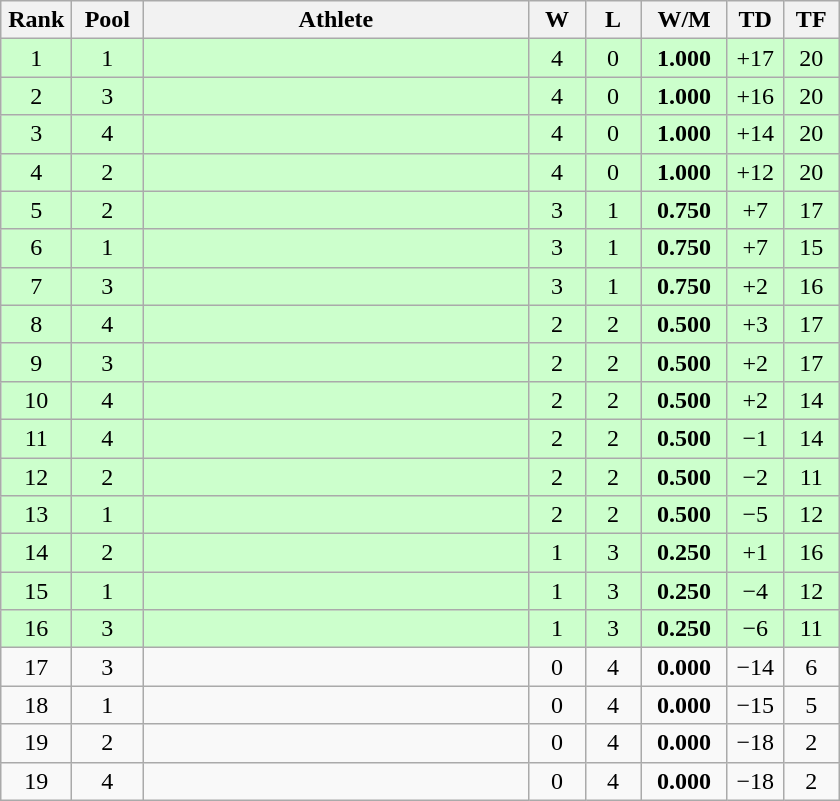<table class=wikitable style="text-align:center">
<tr>
<th width=40>Rank</th>
<th width=40>Pool</th>
<th width=250>Athlete</th>
<th width=30>W</th>
<th width=30>L</th>
<th width=50>W/M</th>
<th width=30>TD</th>
<th width=30>TF</th>
</tr>
<tr bgcolor="ccffcc">
<td>1</td>
<td>1</td>
<td align=left></td>
<td>4</td>
<td>0</td>
<td><strong>1.000</strong></td>
<td>+17</td>
<td>20</td>
</tr>
<tr bgcolor="ccffcc">
<td>2</td>
<td>3</td>
<td align=left></td>
<td>4</td>
<td>0</td>
<td><strong>1.000</strong></td>
<td>+16</td>
<td>20</td>
</tr>
<tr bgcolor="ccffcc">
<td>3</td>
<td>4</td>
<td align=left></td>
<td>4</td>
<td>0</td>
<td><strong>1.000</strong></td>
<td>+14</td>
<td>20</td>
</tr>
<tr bgcolor="ccffcc">
<td>4</td>
<td>2</td>
<td align=left></td>
<td>4</td>
<td>0</td>
<td><strong>1.000</strong></td>
<td>+12</td>
<td>20</td>
</tr>
<tr bgcolor="ccffcc">
<td>5</td>
<td>2</td>
<td align=left></td>
<td>3</td>
<td>1</td>
<td><strong>0.750</strong></td>
<td>+7</td>
<td>17</td>
</tr>
<tr bgcolor="ccffcc">
<td>6</td>
<td>1</td>
<td align=left></td>
<td>3</td>
<td>1</td>
<td><strong>0.750</strong></td>
<td>+7</td>
<td>15</td>
</tr>
<tr bgcolor="ccffcc">
<td>7</td>
<td>3</td>
<td align=left></td>
<td>3</td>
<td>1</td>
<td><strong>0.750</strong></td>
<td>+2</td>
<td>16</td>
</tr>
<tr bgcolor="ccffcc">
<td>8</td>
<td>4</td>
<td align=left></td>
<td>2</td>
<td>2</td>
<td><strong>0.500</strong></td>
<td>+3</td>
<td>17</td>
</tr>
<tr bgcolor="ccffcc">
<td>9</td>
<td>3</td>
<td align=left></td>
<td>2</td>
<td>2</td>
<td><strong>0.500</strong></td>
<td>+2</td>
<td>17</td>
</tr>
<tr bgcolor="ccffcc">
<td>10</td>
<td>4</td>
<td align=left></td>
<td>2</td>
<td>2</td>
<td><strong>0.500</strong></td>
<td>+2</td>
<td>14</td>
</tr>
<tr bgcolor="ccffcc">
<td>11</td>
<td>4</td>
<td align=left></td>
<td>2</td>
<td>2</td>
<td><strong>0.500</strong></td>
<td>−1</td>
<td>14</td>
</tr>
<tr bgcolor="ccffcc">
<td>12</td>
<td>2</td>
<td align=left></td>
<td>2</td>
<td>2</td>
<td><strong>0.500</strong></td>
<td>−2</td>
<td>11</td>
</tr>
<tr bgcolor="ccffcc">
<td>13</td>
<td>1</td>
<td align=left></td>
<td>2</td>
<td>2</td>
<td><strong>0.500</strong></td>
<td>−5</td>
<td>12</td>
</tr>
<tr bgcolor="ccffcc">
<td>14</td>
<td>2</td>
<td align=left></td>
<td>1</td>
<td>3</td>
<td><strong>0.250</strong></td>
<td>+1</td>
<td>16</td>
</tr>
<tr bgcolor="ccffcc">
<td>15</td>
<td>1</td>
<td align=left></td>
<td>1</td>
<td>3</td>
<td><strong>0.250</strong></td>
<td>−4</td>
<td>12</td>
</tr>
<tr bgcolor="ccffcc">
<td>16</td>
<td>3</td>
<td align=left></td>
<td>1</td>
<td>3</td>
<td><strong>0.250</strong></td>
<td>−6</td>
<td>11</td>
</tr>
<tr>
<td>17</td>
<td>3</td>
<td align=left></td>
<td>0</td>
<td>4</td>
<td><strong>0.000</strong></td>
<td>−14</td>
<td>6</td>
</tr>
<tr>
<td>18</td>
<td>1</td>
<td align=left></td>
<td>0</td>
<td>4</td>
<td><strong>0.000</strong></td>
<td>−15</td>
<td>5</td>
</tr>
<tr>
<td>19</td>
<td>2</td>
<td align=left></td>
<td>0</td>
<td>4</td>
<td><strong>0.000</strong></td>
<td>−18</td>
<td>2</td>
</tr>
<tr>
<td>19</td>
<td>4</td>
<td align=left></td>
<td>0</td>
<td>4</td>
<td><strong>0.000</strong></td>
<td>−18</td>
<td>2</td>
</tr>
</table>
